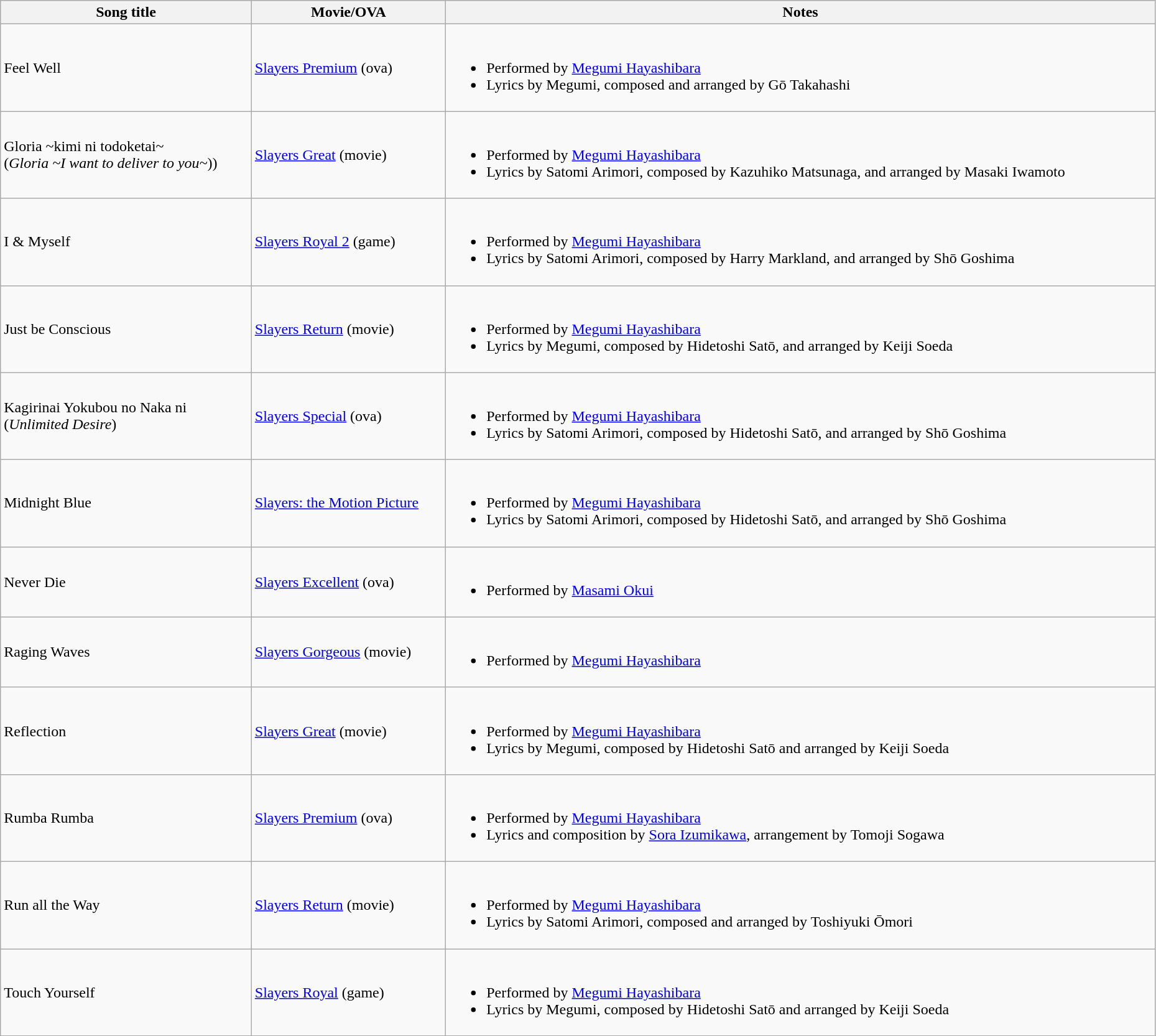<table class="wikitable" width=98%>
<tr>
<th>Song title</th>
<th>Movie/OVA</th>
<th>Notes</th>
</tr>
<tr>
<td>Feel Well</td>
<td><a href='#'>Slayers Premium</a> (ova)</td>
<td><br><ul><li>Performed by <a href='#'>Megumi Hayashibara</a></li><li>Lyrics by Megumi, composed and arranged by Gō Takahashi</li></ul></td>
</tr>
<tr>
<td>Gloria ~kimi ni todoketai~<br>(<em>Gloria ~I want to deliver to you~</em>))</td>
<td><a href='#'>Slayers Great</a> (movie)</td>
<td><br><ul><li>Performed by <a href='#'>Megumi Hayashibara</a></li><li>Lyrics by Satomi Arimori, composed by Kazuhiko Matsunaga, and arranged by Masaki Iwamoto</li></ul></td>
</tr>
<tr>
<td>I & Myself</td>
<td><a href='#'>Slayers Royal 2</a> (game)</td>
<td><br><ul><li>Performed by <a href='#'>Megumi Hayashibara</a></li><li>Lyrics by Satomi Arimori, composed by Harry Markland, and arranged by Shō Goshima</li></ul></td>
</tr>
<tr>
<td>Just be Conscious</td>
<td><a href='#'>Slayers Return</a> (movie)</td>
<td><br><ul><li>Performed by <a href='#'>Megumi Hayashibara</a></li><li>Lyrics by Megumi, composed by Hidetoshi Satō, and arranged by Keiji Soeda</li></ul></td>
</tr>
<tr>
<td>Kagirinai Yokubou no Naka ni <br>(<em>Unlimited Desire</em>)</td>
<td><a href='#'>Slayers Special</a> (ova)</td>
<td><br><ul><li>Performed by <a href='#'>Megumi Hayashibara</a></li><li>Lyrics by Satomi Arimori, composed by Hidetoshi Satō, and arranged by Shō Goshima</li></ul></td>
</tr>
<tr>
<td>Midnight Blue</td>
<td><a href='#'>Slayers: the Motion Picture</a></td>
<td><br><ul><li>Performed by <a href='#'>Megumi Hayashibara</a></li><li>Lyrics by Satomi Arimori, composed by Hidetoshi Satō, and arranged by Shō Goshima</li></ul></td>
</tr>
<tr>
<td>Never Die</td>
<td><a href='#'>Slayers Excellent</a> (ova)</td>
<td><br><ul><li>Performed by <a href='#'>Masami Okui</a></li></ul></td>
</tr>
<tr>
<td>Raging Waves</td>
<td><a href='#'>Slayers Gorgeous</a> (movie)</td>
<td><br><ul><li>Performed by <a href='#'>Megumi Hayashibara</a></li></ul></td>
</tr>
<tr>
<td>Reflection</td>
<td><a href='#'>Slayers Great</a> (movie)</td>
<td><br><ul><li>Performed by <a href='#'>Megumi Hayashibara</a></li><li>Lyrics by Megumi, composed by Hidetoshi Satō and arranged by Keiji Soeda</li></ul></td>
</tr>
<tr>
<td>Rumba Rumba</td>
<td><a href='#'>Slayers Premium</a> (ova)</td>
<td><br><ul><li>Performed by <a href='#'>Megumi Hayashibara</a></li><li>Lyrics and composition by <a href='#'>Sora Izumikawa</a>, arrangement by Tomoji Sogawa</li></ul></td>
</tr>
<tr>
<td>Run all the Way</td>
<td><a href='#'>Slayers Return</a> (movie)</td>
<td><br><ul><li>Performed by <a href='#'>Megumi Hayashibara</a></li><li>Lyrics by Satomi Arimori, composed and arranged by Toshiyuki Ōmori</li></ul></td>
</tr>
<tr>
<td>Touch Yourself</td>
<td><a href='#'>Slayers Royal</a> (game)</td>
<td><br><ul><li>Performed by <a href='#'>Megumi Hayashibara</a></li><li>Lyrics by Megumi, composed by Hidetoshi Satō and arranged by Keiji Soeda</li></ul></td>
</tr>
<tr>
</tr>
</table>
